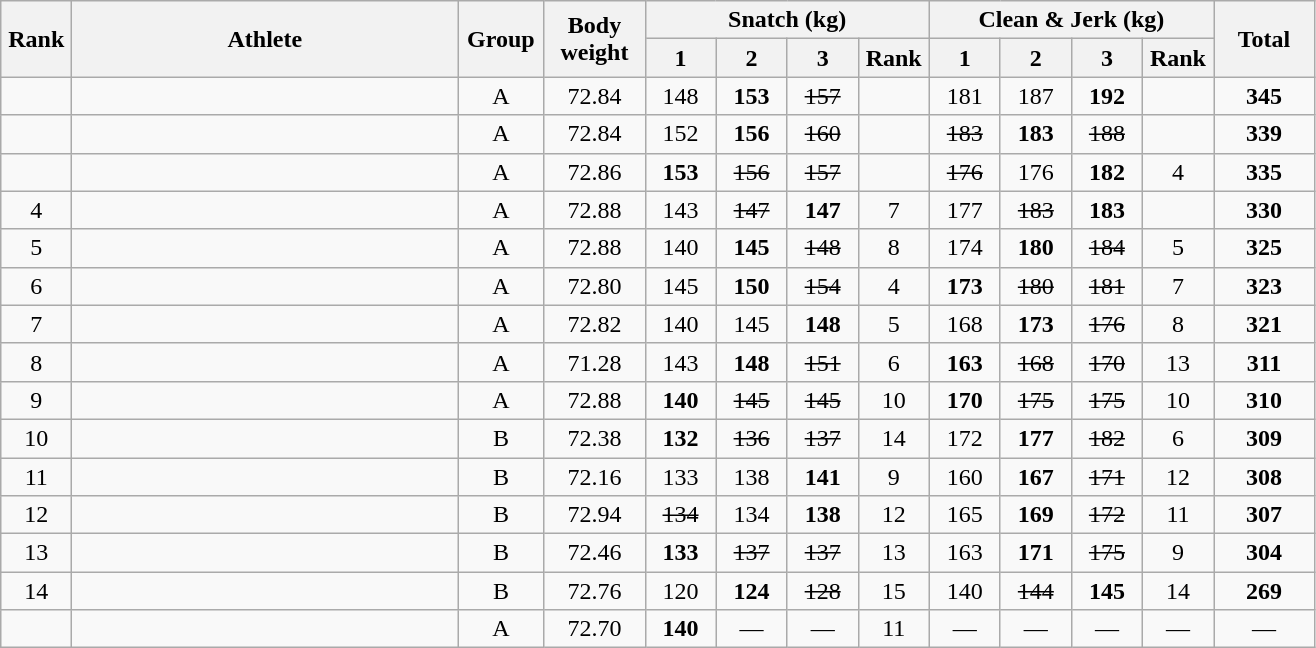<table class = "wikitable" style="text-align:center;">
<tr>
<th rowspan=2 width=40>Rank</th>
<th rowspan=2 width=250>Athlete</th>
<th rowspan=2 width=50>Group</th>
<th rowspan=2 width=60>Body weight</th>
<th colspan=4>Snatch (kg)</th>
<th colspan=4>Clean & Jerk (kg)</th>
<th rowspan=2 width=60>Total</th>
</tr>
<tr>
<th width=40>1</th>
<th width=40>2</th>
<th width=40>3</th>
<th width=40>Rank</th>
<th width=40>1</th>
<th width=40>2</th>
<th width=40>3</th>
<th width=40>Rank</th>
</tr>
<tr>
<td></td>
<td align=left></td>
<td>A</td>
<td>72.84</td>
<td>148</td>
<td><strong>153</strong></td>
<td><s>157</s></td>
<td></td>
<td>181</td>
<td>187</td>
<td><strong>192</strong></td>
<td></td>
<td><strong>345</strong></td>
</tr>
<tr>
<td></td>
<td align=left></td>
<td>A</td>
<td>72.84</td>
<td>152</td>
<td><strong>156</strong></td>
<td><s>160</s></td>
<td></td>
<td><s>183</s></td>
<td><strong>183</strong></td>
<td><s>188</s></td>
<td></td>
<td><strong>339</strong></td>
</tr>
<tr>
<td></td>
<td align=left></td>
<td>A</td>
<td>72.86</td>
<td><strong>153</strong></td>
<td><s>156</s></td>
<td><s>157</s></td>
<td></td>
<td><s>176</s></td>
<td>176</td>
<td><strong>182</strong></td>
<td>4</td>
<td><strong>335</strong></td>
</tr>
<tr>
<td>4</td>
<td align=left></td>
<td>A</td>
<td>72.88</td>
<td>143</td>
<td><s>147</s></td>
<td><strong>147</strong></td>
<td>7</td>
<td>177</td>
<td><s>183</s></td>
<td><strong>183</strong></td>
<td></td>
<td><strong>330</strong></td>
</tr>
<tr>
<td>5</td>
<td align=left></td>
<td>A</td>
<td>72.88</td>
<td>140</td>
<td><strong>145</strong></td>
<td><s>148</s></td>
<td>8</td>
<td>174</td>
<td><strong>180</strong></td>
<td><s>184</s></td>
<td>5</td>
<td><strong>325</strong></td>
</tr>
<tr>
<td>6</td>
<td align=left></td>
<td>A</td>
<td>72.80</td>
<td>145</td>
<td><strong>150</strong></td>
<td><s>154</s></td>
<td>4</td>
<td><strong>173</strong></td>
<td><s>180</s></td>
<td><s>181</s></td>
<td>7</td>
<td><strong>323</strong></td>
</tr>
<tr>
<td>7</td>
<td align=left></td>
<td>A</td>
<td>72.82</td>
<td>140</td>
<td>145</td>
<td><strong>148</strong></td>
<td>5</td>
<td>168</td>
<td><strong>173</strong></td>
<td><s>176</s></td>
<td>8</td>
<td><strong>321</strong></td>
</tr>
<tr>
<td>8</td>
<td align=left></td>
<td>A</td>
<td>71.28</td>
<td>143</td>
<td><strong>148</strong></td>
<td><s>151</s></td>
<td>6</td>
<td><strong>163</strong></td>
<td><s>168</s></td>
<td><s>170</s></td>
<td>13</td>
<td><strong>311</strong></td>
</tr>
<tr>
<td>9</td>
<td align=left></td>
<td>A</td>
<td>72.88</td>
<td><strong>140</strong></td>
<td><s>145</s></td>
<td><s>145</s></td>
<td>10</td>
<td><strong>170</strong></td>
<td><s>175</s></td>
<td><s>175</s></td>
<td>10</td>
<td><strong>310</strong></td>
</tr>
<tr>
<td>10</td>
<td align=left></td>
<td>B</td>
<td>72.38</td>
<td><strong>132</strong></td>
<td><s>136</s></td>
<td><s>137</s></td>
<td>14</td>
<td>172</td>
<td><strong>177</strong></td>
<td><s>182</s></td>
<td>6</td>
<td><strong>309</strong></td>
</tr>
<tr>
<td>11</td>
<td align=left></td>
<td>B</td>
<td>72.16</td>
<td>133</td>
<td>138</td>
<td><strong>141</strong></td>
<td>9</td>
<td>160</td>
<td><strong>167</strong></td>
<td><s>171</s></td>
<td>12</td>
<td><strong>308</strong></td>
</tr>
<tr>
<td>12</td>
<td align=left></td>
<td>B</td>
<td>72.94</td>
<td><s>134</s></td>
<td>134</td>
<td><strong>138</strong></td>
<td>12</td>
<td>165</td>
<td><strong>169</strong></td>
<td><s>172</s></td>
<td>11</td>
<td><strong>307</strong></td>
</tr>
<tr>
<td>13</td>
<td align=left></td>
<td>B</td>
<td>72.46</td>
<td><strong>133</strong></td>
<td><s>137</s></td>
<td><s>137</s></td>
<td>13</td>
<td>163</td>
<td><strong>171</strong></td>
<td><s>175</s></td>
<td>9</td>
<td><strong>304</strong></td>
</tr>
<tr>
<td>14</td>
<td align=left></td>
<td>B</td>
<td>72.76</td>
<td>120</td>
<td><strong>124</strong></td>
<td><s>128</s></td>
<td>15</td>
<td>140</td>
<td><s>144</s></td>
<td><strong>145</strong></td>
<td>14</td>
<td><strong>269</strong></td>
</tr>
<tr>
<td></td>
<td align=left></td>
<td>A</td>
<td>72.70</td>
<td><strong>140</strong></td>
<td>—</td>
<td>—</td>
<td>11</td>
<td>—</td>
<td>—</td>
<td>—</td>
<td>—</td>
<td>—</td>
</tr>
</table>
